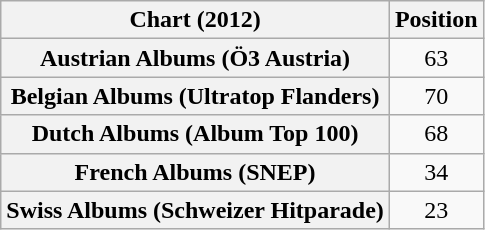<table class="wikitable sortable plainrowheaders">
<tr>
<th scope="col">Chart (2012)</th>
<th scope="col">Position</th>
</tr>
<tr>
<th scope="row">Austrian Albums (Ö3 Austria)</th>
<td align="center">63</td>
</tr>
<tr>
<th scope="row">Belgian Albums (Ultratop Flanders)</th>
<td align="center">70</td>
</tr>
<tr>
<th scope="row">Dutch Albums (Album Top 100)</th>
<td align="center">68</td>
</tr>
<tr>
<th scope="row">French Albums (SNEP)</th>
<td align="center">34</td>
</tr>
<tr>
<th scope="row">Swiss Albums (Schweizer Hitparade)</th>
<td align="center">23</td>
</tr>
</table>
